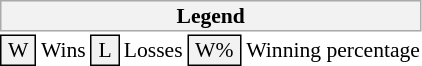<table class="toccolours" style="font-size: 90%; white-space: nowrap;">
<tr>
<th colspan="14" style="background-color: #F2F2F2; border: 1px solid #AAAAAA; width=50%;">Legend</th>
</tr>
<tr>
<td style="background-color: #F2F2F2; border: 1px solid black"> W </td>
<td>Wins</td>
<td style="background-color: #F2F2F2; border: 1px solid black"> L </td>
<td>Losses</td>
<td style="background-color: #F2F2F2; border: 1px solid black;"> W% </td>
<td>Winning percentage</td>
</tr>
<tr>
</tr>
</table>
